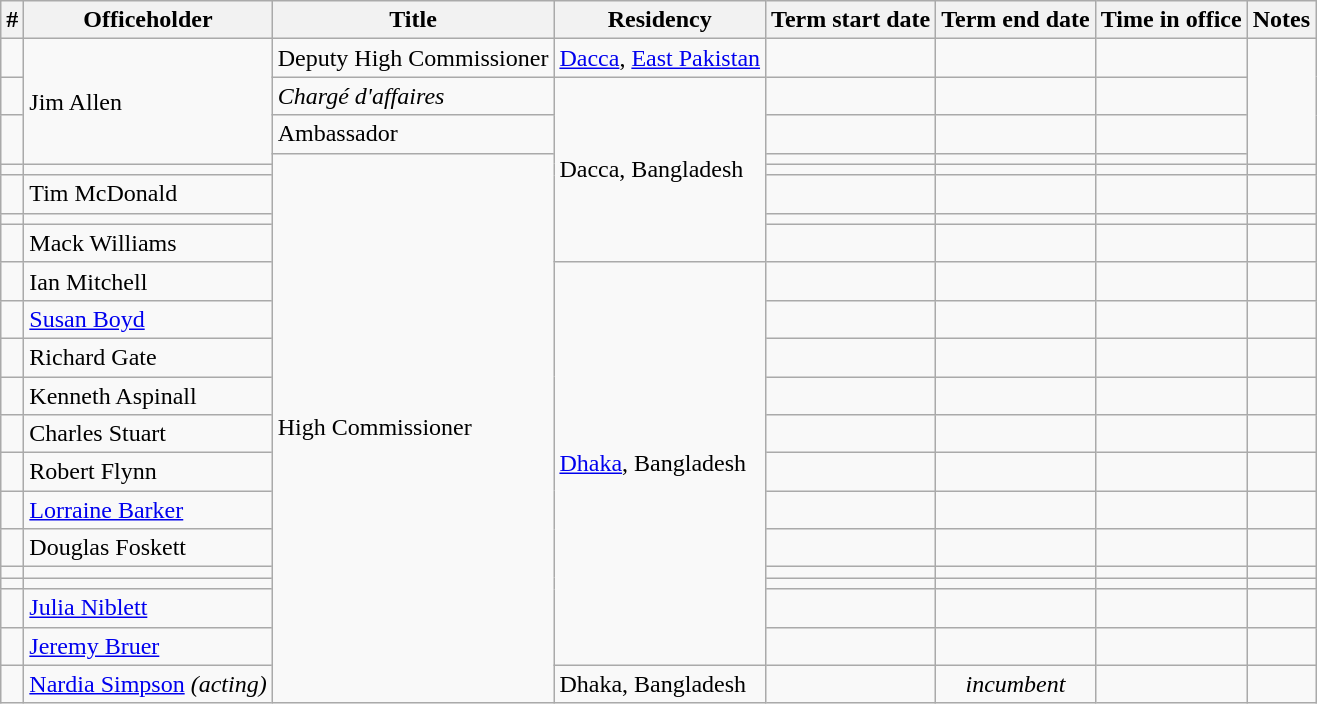<table class='wikitable sortable'>
<tr>
<th>#</th>
<th>Officeholder</th>
<th>Title</th>
<th>Residency</th>
<th>Term start date</th>
<th>Term end date</th>
<th>Time in office</th>
<th>Notes</th>
</tr>
<tr>
<td align=center></td>
<td rowspan=4>Jim Allen</td>
<td>Deputy High Commissioner</td>
<td><a href='#'>Dacca</a>, <a href='#'>East Pakistan</a></td>
<td align=center></td>
<td align=center></td>
<td align=right></td>
<td rowspan=4></td>
</tr>
<tr>
<td align=center></td>
<td><em>Chargé d'affaires</em></td>
<td rowspan=7>Dacca, Bangladesh</td>
<td align=center></td>
<td align=center></td>
<td align=right></td>
</tr>
<tr>
<td align=center rowspan=2></td>
<td>Ambassador</td>
<td align=center></td>
<td align=center></td>
<td align=right></td>
</tr>
<tr>
<td rowspan=18>High Commissioner</td>
<td align=center></td>
<td align=center></td>
<td align=right></td>
</tr>
<tr>
<td align=center></td>
<td></td>
<td align=center></td>
<td align=center></td>
<td align=right></td>
<td></td>
</tr>
<tr>
<td align=center></td>
<td>Tim McDonald</td>
<td align=center></td>
<td align=center></td>
<td align=right></td>
<td></td>
</tr>
<tr>
<td align=center></td>
<td></td>
<td align=center></td>
<td align=center></td>
<td align=right></td>
<td></td>
</tr>
<tr>
<td align=center></td>
<td>Mack Williams</td>
<td align=center></td>
<td align=center></td>
<td align=right></td>
<td></td>
</tr>
<tr>
<td align=center></td>
<td>Ian Mitchell</td>
<td rowspan=12><a href='#'>Dhaka</a>, Bangladesh</td>
<td align=center></td>
<td align=center></td>
<td align=right><strong></strong></td>
<td></td>
</tr>
<tr>
<td align=center></td>
<td><a href='#'>Susan Boyd</a></td>
<td align=center></td>
<td align=center></td>
<td align=right></td>
<td></td>
</tr>
<tr>
<td align=center></td>
<td>Richard Gate</td>
<td align=center></td>
<td align=center></td>
<td align=right></td>
<td></td>
</tr>
<tr>
<td align=center></td>
<td>Kenneth Aspinall</td>
<td align=center></td>
<td align=center></td>
<td align=right></td>
<td></td>
</tr>
<tr>
<td align=center></td>
<td>Charles Stuart</td>
<td align=center></td>
<td align=center></td>
<td align=right></td>
<td></td>
</tr>
<tr>
<td align=center></td>
<td>Robert Flynn</td>
<td align=center></td>
<td align=center></td>
<td align=right></td>
<td></td>
</tr>
<tr>
<td align=center></td>
<td><a href='#'>Lorraine Barker</a></td>
<td align=center></td>
<td align=center></td>
<td align=right></td>
<td></td>
</tr>
<tr>
<td align=center></td>
<td>Douglas Foskett</td>
<td align=center></td>
<td align=center></td>
<td align=right></td>
<td></td>
</tr>
<tr>
<td align=center></td>
<td></td>
<td align=center></td>
<td align=center></td>
<td align=right></td>
<td></td>
</tr>
<tr>
<td align=center></td>
<td></td>
<td align=center></td>
<td align=center></td>
<td align=right></td>
<td></td>
</tr>
<tr>
<td align=center></td>
<td><a href='#'>Julia Niblett</a></td>
<td align=center></td>
<td align=center></td>
<td align=right></td>
<td></td>
</tr>
<tr>
<td align=center></td>
<td><a href='#'>Jeremy Bruer</a></td>
<td align=center></td>
<td align=center></td>
<td align=right></td>
<td></td>
</tr>
<tr>
<td align=center></td>
<td><a href='#'>Nardia Simpson</a> <em>(acting)</em></td>
<td>Dhaka, Bangladesh</td>
<td align=center></td>
<td align=center><em>incumbent</em></td>
<td align-right></td>
<td></td>
</tr>
</table>
